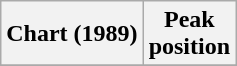<table class="wikitable sortable">
<tr>
<th align="left">Chart (1989)</th>
<th align="center">Peak<br>position</th>
</tr>
<tr>
</tr>
</table>
